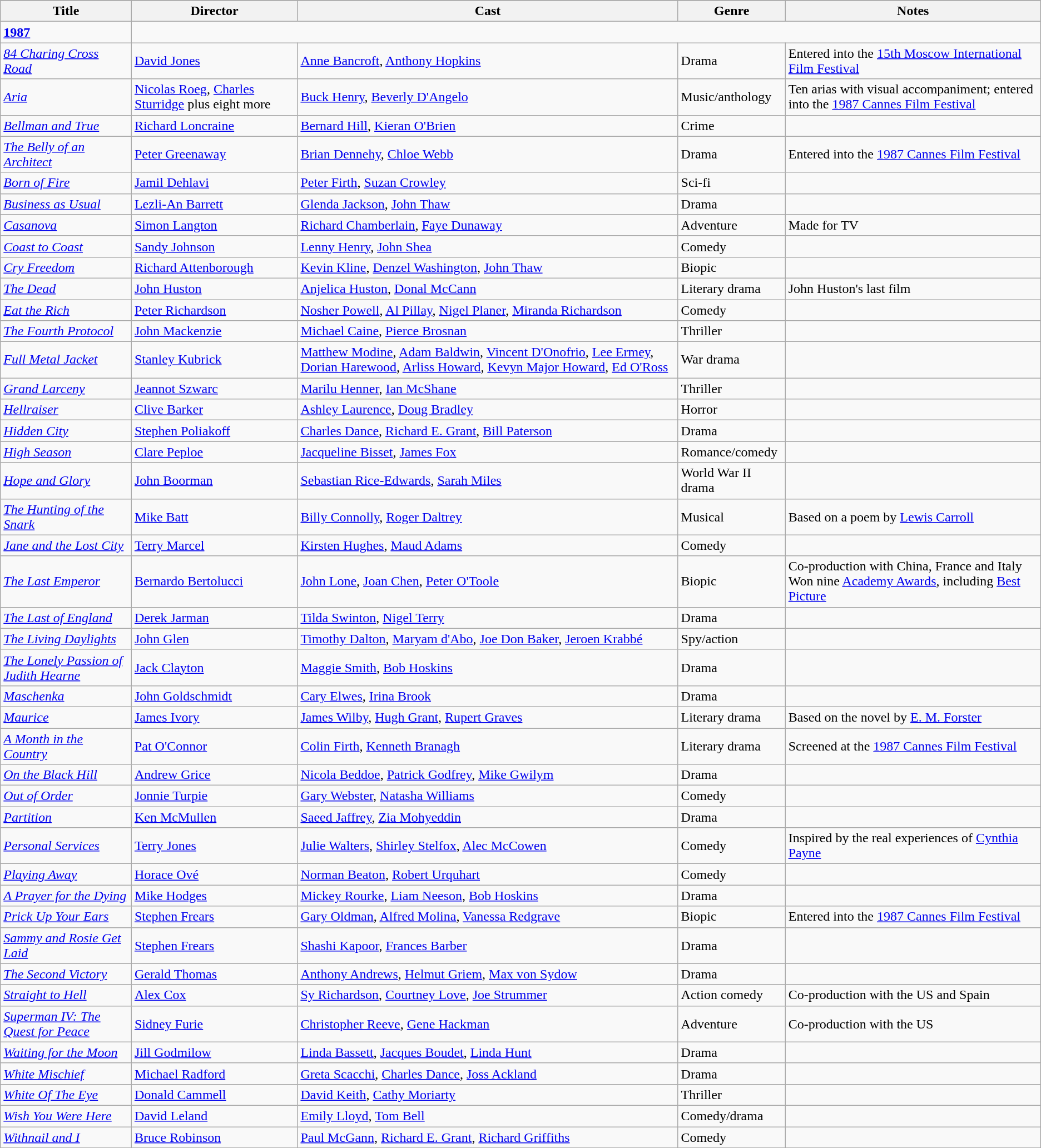<table class="wikitable">
<tr>
</tr>
<tr>
<th>Title</th>
<th>Director</th>
<th>Cast</th>
<th>Genre</th>
<th>Notes</th>
</tr>
<tr>
<td><strong><a href='#'>1987</a></strong></td>
</tr>
<tr>
<td><em><a href='#'>84 Charing Cross Road</a></em></td>
<td><a href='#'>David Jones</a></td>
<td><a href='#'>Anne Bancroft</a>, <a href='#'>Anthony Hopkins</a></td>
<td>Drama</td>
<td>Entered into the <a href='#'>15th Moscow International Film Festival</a></td>
</tr>
<tr>
<td><em><a href='#'>Aria</a></em></td>
<td><a href='#'>Nicolas Roeg</a>, <a href='#'>Charles Sturridge</a> plus eight more</td>
<td><a href='#'>Buck Henry</a>, <a href='#'>Beverly D'Angelo</a></td>
<td>Music/anthology</td>
<td>Ten arias with visual accompaniment; entered into the <a href='#'>1987 Cannes Film Festival</a></td>
</tr>
<tr>
<td><em><a href='#'>Bellman and True</a></em></td>
<td><a href='#'>Richard Loncraine</a></td>
<td><a href='#'>Bernard Hill</a>, <a href='#'>Kieran O'Brien</a></td>
<td>Crime</td>
<td></td>
</tr>
<tr>
<td><em><a href='#'>The Belly of an Architect</a></em></td>
<td><a href='#'>Peter Greenaway</a></td>
<td><a href='#'>Brian Dennehy</a>, <a href='#'>Chloe Webb</a></td>
<td>Drama</td>
<td>Entered into the <a href='#'>1987 Cannes Film Festival</a></td>
</tr>
<tr>
<td><em><a href='#'>Born of Fire</a></em></td>
<td><a href='#'>Jamil Dehlavi</a></td>
<td><a href='#'>Peter Firth</a>, <a href='#'>Suzan Crowley</a></td>
<td>Sci-fi</td>
<td></td>
</tr>
<tr>
<td><em><a href='#'>Business as Usual</a></em></td>
<td><a href='#'>Lezli-An Barrett</a></td>
<td><a href='#'>Glenda Jackson</a>, <a href='#'>John Thaw</a></td>
<td>Drama</td>
<td></td>
</tr>
<tr>
</tr>
<tr>
<td><em><a href='#'>Casanova</a></em></td>
<td><a href='#'>Simon Langton</a></td>
<td><a href='#'>Richard Chamberlain</a>, <a href='#'>Faye Dunaway</a></td>
<td>Adventure</td>
<td>Made for TV</td>
</tr>
<tr>
<td><em><a href='#'>Coast to Coast</a></em></td>
<td><a href='#'>Sandy Johnson</a></td>
<td><a href='#'>Lenny Henry</a>, <a href='#'>John Shea</a></td>
<td>Comedy</td>
<td></td>
</tr>
<tr>
<td><em><a href='#'>Cry Freedom</a></em></td>
<td><a href='#'>Richard Attenborough</a></td>
<td><a href='#'>Kevin Kline</a>, <a href='#'>Denzel Washington</a>, <a href='#'>John Thaw</a></td>
<td>Biopic</td>
<td></td>
</tr>
<tr>
<td><em><a href='#'>The Dead</a></em></td>
<td><a href='#'>John Huston</a></td>
<td><a href='#'>Anjelica Huston</a>, <a href='#'>Donal McCann</a></td>
<td>Literary drama</td>
<td>John Huston's last film</td>
</tr>
<tr>
<td><em><a href='#'>Eat the Rich</a></em></td>
<td><a href='#'>Peter Richardson</a></td>
<td><a href='#'>Nosher Powell</a>, <a href='#'>Al Pillay</a>, <a href='#'>Nigel Planer</a>, <a href='#'>Miranda Richardson</a></td>
<td>Comedy</td>
<td></td>
</tr>
<tr>
<td><em><a href='#'>The Fourth Protocol</a></em></td>
<td><a href='#'>John Mackenzie</a></td>
<td><a href='#'>Michael Caine</a>, <a href='#'>Pierce Brosnan</a></td>
<td>Thriller</td>
<td></td>
</tr>
<tr>
<td><em><a href='#'>Full Metal Jacket</a></em></td>
<td><a href='#'>Stanley Kubrick</a></td>
<td><a href='#'>Matthew Modine</a>, <a href='#'>Adam Baldwin</a>, <a href='#'>Vincent D'Onofrio</a>, <a href='#'>Lee Ermey</a>, <a href='#'>Dorian Harewood</a>, <a href='#'>Arliss Howard</a>, <a href='#'>Kevyn Major Howard</a>, <a href='#'>Ed O'Ross</a></td>
<td>War drama</td>
<td></td>
</tr>
<tr>
<td><em><a href='#'>Grand Larceny</a></em></td>
<td><a href='#'>Jeannot Szwarc</a></td>
<td><a href='#'>Marilu Henner</a>, <a href='#'>Ian McShane</a></td>
<td>Thriller</td>
<td></td>
</tr>
<tr>
<td><em><a href='#'>Hellraiser</a></em></td>
<td><a href='#'>Clive Barker</a></td>
<td><a href='#'>Ashley Laurence</a>, <a href='#'>Doug Bradley</a></td>
<td>Horror</td>
<td></td>
</tr>
<tr>
<td><em><a href='#'>Hidden City</a></em></td>
<td><a href='#'>Stephen Poliakoff</a></td>
<td><a href='#'>Charles Dance</a>, <a href='#'>Richard E. Grant</a>, <a href='#'>Bill Paterson</a></td>
<td>Drama</td>
<td></td>
</tr>
<tr>
<td><em><a href='#'>High Season</a></em></td>
<td><a href='#'>Clare Peploe</a></td>
<td><a href='#'>Jacqueline Bisset</a>, <a href='#'>James Fox</a></td>
<td>Romance/comedy</td>
<td></td>
</tr>
<tr>
<td><em><a href='#'>Hope and Glory</a></em></td>
<td><a href='#'>John Boorman</a></td>
<td><a href='#'>Sebastian Rice-Edwards</a>, <a href='#'>Sarah Miles</a></td>
<td>World War II drama</td>
<td></td>
</tr>
<tr>
<td><em><a href='#'>The Hunting of the Snark</a></em></td>
<td><a href='#'>Mike Batt</a></td>
<td><a href='#'>Billy Connolly</a>, <a href='#'>Roger Daltrey</a></td>
<td>Musical</td>
<td>Based on a poem by <a href='#'>Lewis Carroll</a></td>
</tr>
<tr>
<td><em><a href='#'>Jane and the Lost City</a></em></td>
<td><a href='#'>Terry Marcel</a></td>
<td><a href='#'>Kirsten Hughes</a>, <a href='#'>Maud Adams</a></td>
<td>Comedy</td>
<td></td>
</tr>
<tr>
<td><em><a href='#'>The Last Emperor</a></em></td>
<td><a href='#'>Bernardo Bertolucci</a></td>
<td><a href='#'>John Lone</a>, <a href='#'>Joan Chen</a>, <a href='#'>Peter O'Toole</a></td>
<td>Biopic</td>
<td>Co-production with China, France and Italy<br>Won nine <a href='#'>Academy Awards</a>, including <a href='#'>Best Picture</a></td>
</tr>
<tr>
<td><em><a href='#'>The Last of England</a></em></td>
<td><a href='#'>Derek Jarman</a></td>
<td><a href='#'>Tilda Swinton</a>, <a href='#'>Nigel Terry</a></td>
<td>Drama</td>
<td></td>
</tr>
<tr>
<td><em><a href='#'>The Living Daylights</a></em></td>
<td><a href='#'>John Glen</a></td>
<td><a href='#'>Timothy Dalton</a>, <a href='#'>Maryam d'Abo</a>, <a href='#'>Joe Don Baker</a>, <a href='#'>Jeroen Krabbé</a></td>
<td>Spy/action</td>
<td></td>
</tr>
<tr>
<td><em><a href='#'>The Lonely Passion of Judith Hearne</a></em></td>
<td><a href='#'>Jack Clayton</a></td>
<td><a href='#'>Maggie Smith</a>, <a href='#'>Bob Hoskins</a></td>
<td>Drama</td>
<td></td>
</tr>
<tr>
<td><em><a href='#'>Maschenka</a></em></td>
<td><a href='#'>John Goldschmidt</a></td>
<td><a href='#'>Cary Elwes</a>, <a href='#'>Irina Brook</a></td>
<td>Drama</td>
<td></td>
</tr>
<tr>
<td><em><a href='#'>Maurice</a></em></td>
<td><a href='#'>James Ivory</a></td>
<td><a href='#'>James Wilby</a>, <a href='#'>Hugh Grant</a>, <a href='#'>Rupert Graves</a></td>
<td>Literary drama</td>
<td>Based on the novel by <a href='#'>E. M. Forster</a></td>
</tr>
<tr>
<td><em><a href='#'>A Month in the Country</a></em></td>
<td><a href='#'>Pat O'Connor</a></td>
<td><a href='#'>Colin Firth</a>,  <a href='#'>Kenneth Branagh</a></td>
<td>Literary drama</td>
<td>Screened at the <a href='#'>1987 Cannes Film Festival</a></td>
</tr>
<tr>
<td><em><a href='#'>On the Black Hill</a></em></td>
<td><a href='#'>Andrew Grice</a></td>
<td><a href='#'>Nicola Beddoe</a>,  <a href='#'>Patrick Godfrey</a>, <a href='#'>Mike Gwilym</a></td>
<td>Drama</td>
<td></td>
</tr>
<tr>
<td><em><a href='#'>Out of Order</a></em></td>
<td><a href='#'>Jonnie Turpie</a></td>
<td><a href='#'>Gary Webster</a>, <a href='#'>Natasha Williams</a></td>
<td>Comedy</td>
<td></td>
</tr>
<tr>
<td><em><a href='#'>Partition</a></em></td>
<td><a href='#'>Ken McMullen</a></td>
<td><a href='#'>Saeed Jaffrey</a>, <a href='#'>Zia Mohyeddin</a></td>
<td>Drama</td>
<td></td>
</tr>
<tr>
<td><em><a href='#'>Personal Services</a></em></td>
<td><a href='#'>Terry Jones</a></td>
<td><a href='#'>Julie Walters</a>, <a href='#'>Shirley Stelfox</a>, <a href='#'>Alec McCowen</a></td>
<td>Comedy</td>
<td>Inspired by the real experiences of <a href='#'>Cynthia Payne</a></td>
</tr>
<tr>
<td><em><a href='#'>Playing Away</a></em></td>
<td><a href='#'>Horace Ové</a></td>
<td><a href='#'>Norman Beaton</a>, <a href='#'>Robert Urquhart</a></td>
<td>Comedy</td>
<td></td>
</tr>
<tr>
<td><em><a href='#'>A Prayer for the Dying</a></em></td>
<td><a href='#'>Mike Hodges</a></td>
<td><a href='#'>Mickey Rourke</a>, <a href='#'>Liam Neeson</a>, <a href='#'>Bob Hoskins</a></td>
<td>Drama</td>
<td></td>
</tr>
<tr>
<td><em><a href='#'>Prick Up Your Ears</a></em></td>
<td><a href='#'>Stephen Frears</a></td>
<td><a href='#'>Gary Oldman</a>, <a href='#'>Alfred Molina</a>, <a href='#'>Vanessa Redgrave</a></td>
<td>Biopic</td>
<td>Entered into the <a href='#'>1987 Cannes Film Festival</a></td>
</tr>
<tr>
<td><em><a href='#'>Sammy and Rosie Get Laid</a></em></td>
<td><a href='#'>Stephen Frears</a></td>
<td><a href='#'>Shashi Kapoor</a>, <a href='#'>Frances Barber</a></td>
<td>Drama</td>
<td></td>
</tr>
<tr>
<td><em><a href='#'>The Second Victory</a></em></td>
<td><a href='#'>Gerald Thomas</a></td>
<td><a href='#'>Anthony Andrews</a>, <a href='#'>Helmut Griem</a>, <a href='#'>Max von Sydow</a></td>
<td>Drama</td>
<td></td>
</tr>
<tr>
<td><em><a href='#'>Straight to Hell</a></em></td>
<td><a href='#'>Alex Cox</a></td>
<td><a href='#'>Sy Richardson</a>, <a href='#'>Courtney Love</a>, <a href='#'>Joe Strummer</a></td>
<td>Action comedy</td>
<td>Co-production with the US and Spain</td>
</tr>
<tr>
<td><em><a href='#'>Superman IV: The Quest for Peace</a></em></td>
<td><a href='#'>Sidney Furie</a></td>
<td><a href='#'>Christopher Reeve</a>, <a href='#'>Gene Hackman</a></td>
<td>Adventure</td>
<td>Co-production with the US</td>
</tr>
<tr>
<td><em><a href='#'>Waiting for the Moon</a></em></td>
<td><a href='#'>Jill Godmilow</a></td>
<td><a href='#'>Linda Bassett</a>, <a href='#'>Jacques Boudet</a>, <a href='#'>Linda Hunt</a></td>
<td>Drama</td>
<td></td>
</tr>
<tr>
<td><em><a href='#'>White Mischief</a></em></td>
<td><a href='#'>Michael Radford</a></td>
<td><a href='#'>Greta Scacchi</a>, <a href='#'>Charles Dance</a>, <a href='#'>Joss Ackland</a></td>
<td>Drama</td>
<td></td>
</tr>
<tr>
<td><em><a href='#'>White Of The Eye</a></em></td>
<td><a href='#'>Donald Cammell</a></td>
<td><a href='#'>David Keith</a>, <a href='#'>Cathy Moriarty</a></td>
<td>Thriller</td>
<td></td>
</tr>
<tr>
<td><em><a href='#'>Wish You Were Here</a></em></td>
<td><a href='#'>David Leland</a></td>
<td><a href='#'>Emily Lloyd</a>, <a href='#'>Tom Bell</a></td>
<td>Comedy/drama</td>
<td></td>
</tr>
<tr>
<td><em><a href='#'>Withnail and I</a></em></td>
<td><a href='#'>Bruce Robinson</a></td>
<td><a href='#'>Paul McGann</a>, <a href='#'>Richard E. Grant</a>, <a href='#'>Richard Griffiths</a></td>
<td>Comedy</td>
<td></td>
</tr>
<tr>
</tr>
</table>
